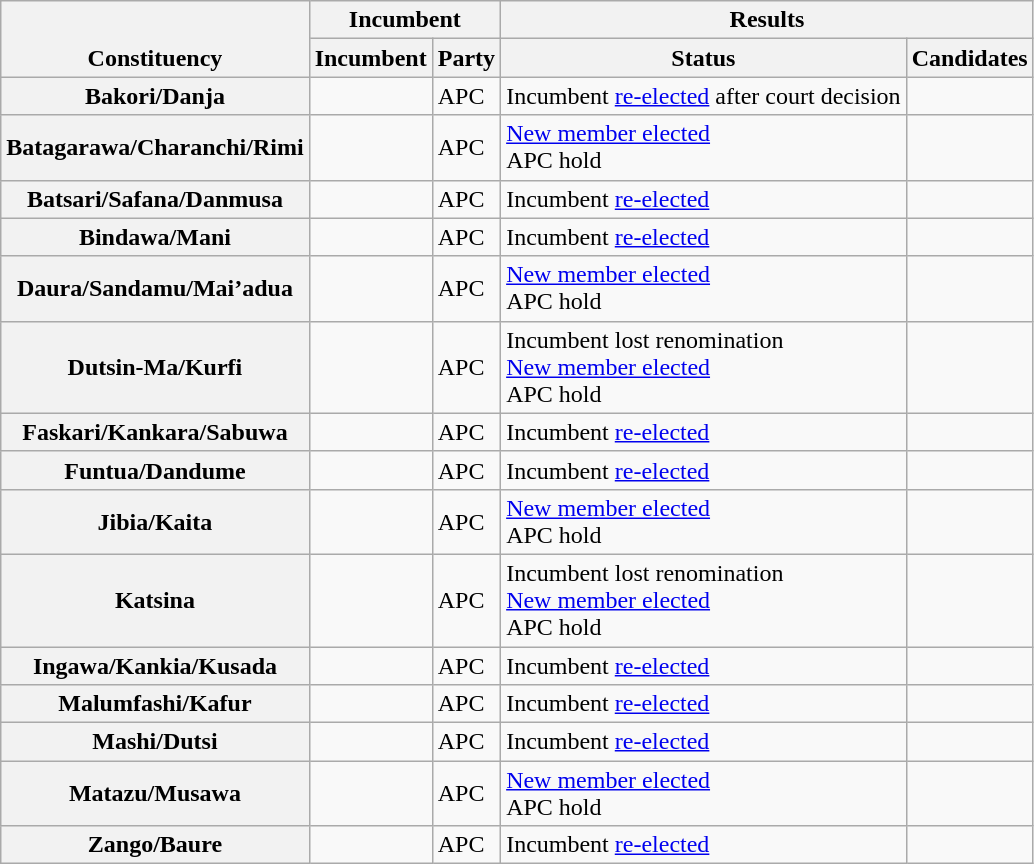<table class="wikitable sortable">
<tr valign=bottom>
<th rowspan=2>Constituency</th>
<th colspan=2>Incumbent</th>
<th colspan=2>Results</th>
</tr>
<tr valign=bottom>
<th>Incumbent</th>
<th>Party</th>
<th>Status</th>
<th>Candidates</th>
</tr>
<tr>
<th>Bakori/Danja</th>
<td></td>
<td>APC</td>
<td>Incumbent <a href='#'>re-elected</a> after court decision</td>
<td nowrap></td>
</tr>
<tr>
<th>Batagarawa/Charanchi/Rimi</th>
<td></td>
<td>APC</td>
<td><a href='#'>New member elected</a><br>APC hold</td>
<td nowrap></td>
</tr>
<tr>
<th>Batsari/Safana/Danmusa</th>
<td></td>
<td>APC</td>
<td>Incumbent <a href='#'>re-elected</a></td>
<td nowrap></td>
</tr>
<tr>
<th>Bindawa/Mani</th>
<td></td>
<td>APC</td>
<td>Incumbent <a href='#'>re-elected</a></td>
<td nowrap></td>
</tr>
<tr>
<th>Daura/Sandamu/Mai’adua</th>
<td></td>
<td>APC</td>
<td><a href='#'>New member elected</a><br>APC hold</td>
<td nowrap></td>
</tr>
<tr>
<th>Dutsin-Ma/Kurfi</th>
<td></td>
<td>APC</td>
<td>Incumbent lost renomination<br><a href='#'>New member elected</a><br>APC hold</td>
<td nowrap></td>
</tr>
<tr>
<th>Faskari/Kankara/Sabuwa</th>
<td></td>
<td>APC</td>
<td>Incumbent <a href='#'>re-elected</a></td>
<td nowrap></td>
</tr>
<tr>
<th>Funtua/Dandume</th>
<td></td>
<td>APC</td>
<td>Incumbent <a href='#'>re-elected</a></td>
<td nowrap></td>
</tr>
<tr>
<th>Jibia/Kaita</th>
<td></td>
<td>APC</td>
<td><a href='#'>New member elected</a><br>APC hold</td>
<td nowrap></td>
</tr>
<tr>
<th>Katsina</th>
<td></td>
<td>APC</td>
<td>Incumbent lost renomination<br><a href='#'>New member elected</a><br>APC hold</td>
<td nowrap></td>
</tr>
<tr>
<th>Ingawa/Kankia/Kusada</th>
<td></td>
<td>APC</td>
<td>Incumbent <a href='#'>re-elected</a></td>
<td nowrap></td>
</tr>
<tr>
<th>Malumfashi/Kafur</th>
<td></td>
<td>APC</td>
<td>Incumbent <a href='#'>re-elected</a></td>
<td nowrap></td>
</tr>
<tr>
<th>Mashi/Dutsi</th>
<td></td>
<td>APC</td>
<td>Incumbent <a href='#'>re-elected</a></td>
<td nowrap></td>
</tr>
<tr>
<th>Matazu/Musawa</th>
<td></td>
<td>APC</td>
<td><a href='#'>New member elected</a><br>APC hold</td>
<td nowrap></td>
</tr>
<tr>
<th>Zango/Baure</th>
<td></td>
<td>APC</td>
<td>Incumbent <a href='#'>re-elected</a></td>
<td nowrap></td>
</tr>
</table>
